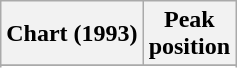<table class="wikitable sortable">
<tr>
<th align="left">Chart (1993)</th>
<th align="center">Peak<br>position</th>
</tr>
<tr>
</tr>
<tr>
</tr>
</table>
